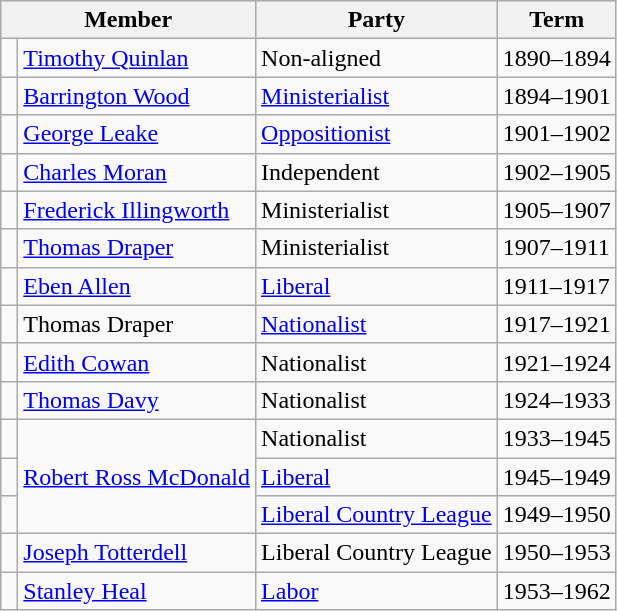<table class="wikitable">
<tr>
<th colspan=2>Member</th>
<th>Party</th>
<th>Term</th>
</tr>
<tr>
<td> </td>
<td><a href='#'>Timothy Quinlan</a></td>
<td>Non-aligned</td>
<td>1890–1894</td>
</tr>
<tr>
<td> </td>
<td><a href='#'>Barrington Wood</a></td>
<td><a href='#'>Ministerialist</a></td>
<td>1894–1901</td>
</tr>
<tr>
<td> </td>
<td><a href='#'>George Leake</a></td>
<td><a href='#'>Oppositionist</a></td>
<td>1901–1902</td>
</tr>
<tr>
<td> </td>
<td><a href='#'>Charles Moran</a></td>
<td>Independent</td>
<td>1902–1905</td>
</tr>
<tr>
<td> </td>
<td><a href='#'>Frederick Illingworth</a></td>
<td>Ministerialist</td>
<td>1905–1907</td>
</tr>
<tr>
<td> </td>
<td><a href='#'>Thomas Draper</a></td>
<td>Ministerialist</td>
<td>1907–1911</td>
</tr>
<tr>
<td> </td>
<td><a href='#'>Eben Allen</a></td>
<td><a href='#'>Liberal</a></td>
<td>1911–1917</td>
</tr>
<tr>
<td> </td>
<td>Thomas Draper</td>
<td><a href='#'>Nationalist</a></td>
<td>1917–1921</td>
</tr>
<tr>
<td> </td>
<td><a href='#'>Edith Cowan</a></td>
<td>Nationalist</td>
<td>1921–1924</td>
</tr>
<tr>
<td> </td>
<td><a href='#'>Thomas Davy</a></td>
<td>Nationalist</td>
<td>1924–1933</td>
</tr>
<tr>
<td> </td>
<td rowspan=3><a href='#'>Robert Ross McDonald</a></td>
<td>Nationalist</td>
<td>1933–1945</td>
</tr>
<tr>
<td> </td>
<td><a href='#'>Liberal</a></td>
<td>1945–1949</td>
</tr>
<tr>
<td> </td>
<td><a href='#'>Liberal Country League</a></td>
<td>1949–1950</td>
</tr>
<tr>
<td> </td>
<td><a href='#'>Joseph Totterdell</a></td>
<td>Liberal Country League</td>
<td>1950–1953</td>
</tr>
<tr>
<td> </td>
<td><a href='#'>Stanley Heal</a></td>
<td><a href='#'>Labor</a></td>
<td>1953–1962</td>
</tr>
</table>
